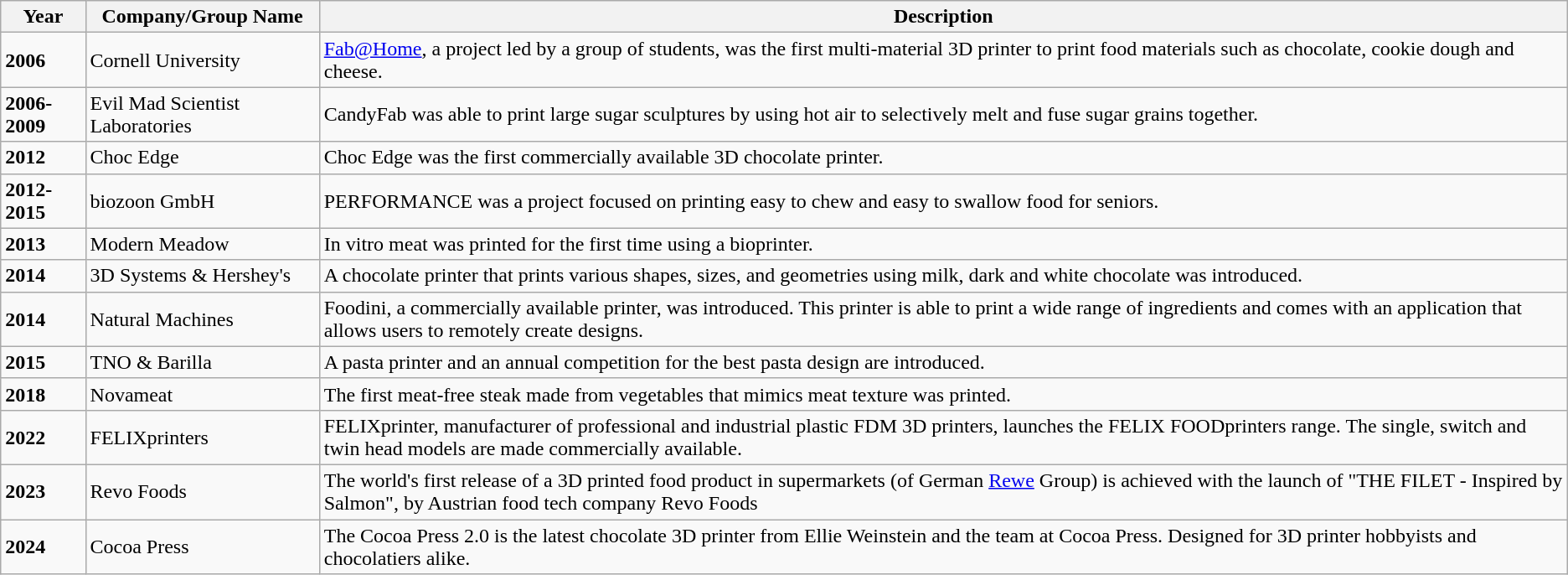<table class="wikitable">
<tr>
<th>Year</th>
<th>Company/Group Name</th>
<th>Description</th>
</tr>
<tr>
<td><strong>2006</strong></td>
<td>Cornell University</td>
<td><a href='#'>Fab@Home</a>, a project led by a group of students, was the first multi-material 3D printer to print food materials such as chocolate, cookie dough and cheese.</td>
</tr>
<tr>
<td><strong>2006-2009</strong></td>
<td>Evil Mad Scientist Laboratories</td>
<td>CandyFab was able to print large sugar sculptures by using hot air to selectively melt and fuse sugar grains together.</td>
</tr>
<tr>
<td><strong>2012</strong></td>
<td>Choc Edge</td>
<td>Choc Edge was the first commercially available 3D chocolate printer.</td>
</tr>
<tr>
<td><strong>2012-2015</strong></td>
<td>biozoon GmbH</td>
<td>PERFORMANCE was a project focused on printing easy to chew and easy to swallow food for seniors.</td>
</tr>
<tr>
<td><strong>2013</strong></td>
<td>Modern Meadow</td>
<td>In vitro meat was printed for the first time using a bioprinter.</td>
</tr>
<tr>
<td><strong>2014</strong></td>
<td>3D Systems & Hershey's</td>
<td>A chocolate printer that prints various shapes, sizes, and geometries using milk, dark and white chocolate was introduced.</td>
</tr>
<tr>
<td><strong>2014</strong></td>
<td>Natural Machines</td>
<td>Foodini, a commercially available printer, was introduced. This printer is able to print a wide range of ingredients and comes with an application that allows users to remotely create designs.</td>
</tr>
<tr>
<td><strong>2015</strong></td>
<td>TNO & Barilla</td>
<td>A pasta printer and an annual competition for the best pasta design are introduced.</td>
</tr>
<tr>
<td><strong>2018</strong></td>
<td>Novameat</td>
<td>The first meat-free steak made from vegetables that mimics meat texture was printed.</td>
</tr>
<tr>
<td><strong>2022</strong></td>
<td>FELIXprinters</td>
<td>FELIXprinter, manufacturer of professional and industrial plastic FDM 3D printers, launches the FELIX FOODprinters range. The single, switch and twin head models are made commercially available.</td>
</tr>
<tr>
<td><strong>2023</strong></td>
<td>Revo Foods</td>
<td>The world's first release of a 3D printed food product in supermarkets (of German <a href='#'>Rewe</a> Group) is achieved with the launch of "THE FILET - Inspired by Salmon", by Austrian food tech company Revo Foods </td>
</tr>
<tr>
<td><strong>2024</strong></td>
<td>Cocoa Press</td>
<td>The Cocoa Press 2.0 is the latest chocolate 3D printer from Ellie Weinstein and the team at Cocoa Press. Designed for 3D printer hobbyists and chocolatiers alike. </td>
</tr>
</table>
